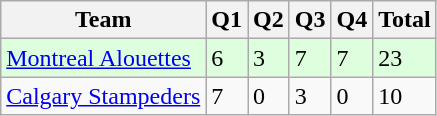<table class="wikitable">
<tr>
<th>Team</th>
<th>Q1</th>
<th>Q2</th>
<th>Q3</th>
<th>Q4</th>
<th>Total</th>
</tr>
<tr style="background-color:#DDFFDD">
<td><a href='#'>Montreal Alouettes</a></td>
<td>6</td>
<td>3</td>
<td>7</td>
<td>7</td>
<td>23</td>
</tr>
<tr>
<td><a href='#'>Calgary Stampeders</a></td>
<td>7</td>
<td>0</td>
<td>3</td>
<td>0</td>
<td>10</td>
</tr>
</table>
